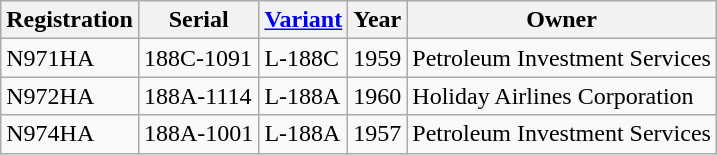<table class="wikitable defaultleft">
<tr>
<th>Registration</th>
<th>Serial</th>
<th><a href='#'>Variant</a></th>
<th>Year</th>
<th>Owner</th>
</tr>
<tr style="vertical-align: top;">
<td>N971HA</td>
<td>188C-1091</td>
<td>L-188C</td>
<td>1959</td>
<td>Petroleum Investment Services</td>
</tr>
<tr style="vertical-align: top;">
<td>N972HA</td>
<td>188A-1114</td>
<td>L-188A</td>
<td>1960</td>
<td>Holiday Airlines Corporation</td>
</tr>
<tr style="vertical-align: top;">
<td>N974HA</td>
<td>188A-1001</td>
<td>L-188A</td>
<td>1957</td>
<td>Petroleum Investment Services</td>
</tr>
</table>
